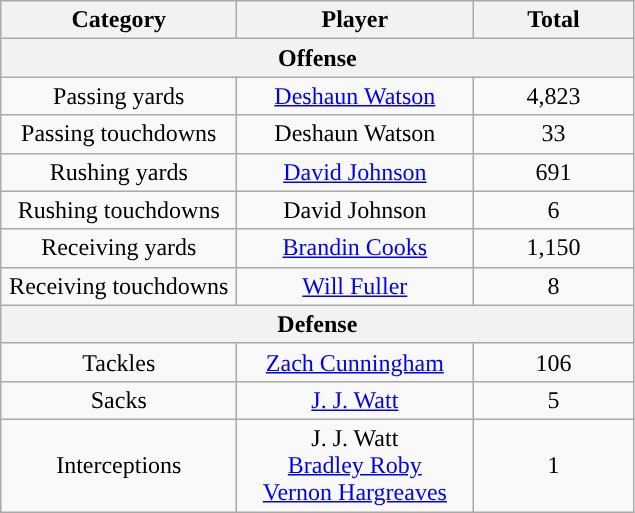<table class="wikitable" style="text-align:center">
<tr>
<th width="150">Category</th>
<th width="150">Player</th>
<th width="100">Total</th>
</tr>
<tr>
<th align="center" colspan="4">Offense</th>
</tr>
<tr>
<td>Passing yards</td>
<td><a href='#'>Deshaun Watson</a></td>
<td>4,823</td>
</tr>
<tr>
<td>Passing touchdowns</td>
<td>Deshaun Watson</td>
<td>33</td>
</tr>
<tr>
<td>Rushing yards</td>
<td><a href='#'>David Johnson</a></td>
<td>691</td>
</tr>
<tr>
<td>Rushing touchdowns</td>
<td>David Johnson</td>
<td>6</td>
</tr>
<tr>
<td>Receiving yards</td>
<td><a href='#'>Brandin Cooks</a></td>
<td>1,150</td>
</tr>
<tr>
<td>Receiving touchdowns</td>
<td><a href='#'>Will Fuller</a></td>
<td>8</td>
</tr>
<tr>
<th align="center" colspan="4">Defense</th>
</tr>
<tr>
<td>Tackles </td>
<td><a href='#'>Zach Cunningham</a></td>
<td>106</td>
</tr>
<tr>
<td>Sacks</td>
<td><a href='#'>J. J. Watt</a></td>
<td>5</td>
</tr>
<tr>
<td>Interceptions</td>
<td>J. J. Watt<br><a href='#'>Bradley Roby</a><br><a href='#'>Vernon Hargreaves</a></td>
<td>1</td>
</tr>
</table>
